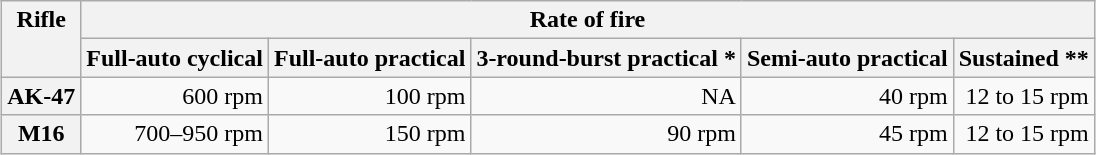<table class="wikitable" style="margin: 1em auto; text-align:right;">
<tr valign="top">
<th rowspan=2>Rifle</th>
<th colspan=5>Rate of fire</th>
</tr>
<tr>
<th>Full-auto cyclical</th>
<th>Full-auto practical</th>
<th>3-round-burst practical *</th>
<th>Semi-auto practical</th>
<th>Sustained **</th>
</tr>
<tr>
<th>AK-47</th>
<td>600 rpm</td>
<td>100 rpm</td>
<td>NA</td>
<td>40 rpm</td>
<td>12 to 15 rpm</td>
</tr>
<tr>
<th>M16</th>
<td>700–950 rpm</td>
<td>150 rpm</td>
<td>90 rpm</td>
<td>45 rpm</td>
<td>12 to 15 rpm</td>
</tr>
</table>
